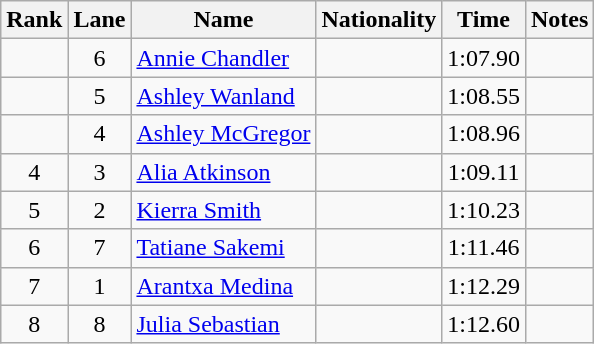<table class="wikitable sortable" style="text-align:center">
<tr>
<th>Rank</th>
<th>Lane</th>
<th>Name</th>
<th>Nationality</th>
<th>Time</th>
<th>Notes</th>
</tr>
<tr>
<td></td>
<td>6</td>
<td align=left><a href='#'>Annie Chandler</a></td>
<td align=left></td>
<td>1:07.90</td>
<td></td>
</tr>
<tr>
<td></td>
<td>5</td>
<td align=left><a href='#'>Ashley Wanland</a></td>
<td align=left></td>
<td>1:08.55</td>
<td></td>
</tr>
<tr>
<td></td>
<td>4</td>
<td align=left><a href='#'>Ashley McGregor</a></td>
<td align=left></td>
<td>1:08.96</td>
<td></td>
</tr>
<tr>
<td>4</td>
<td>3</td>
<td align=left><a href='#'>Alia Atkinson</a></td>
<td align=left></td>
<td>1:09.11</td>
<td></td>
</tr>
<tr>
<td>5</td>
<td>2</td>
<td align=left><a href='#'>Kierra Smith</a></td>
<td align=left></td>
<td>1:10.23</td>
<td></td>
</tr>
<tr>
<td>6</td>
<td>7</td>
<td align=left><a href='#'>Tatiane Sakemi</a></td>
<td align=left></td>
<td>1:11.46</td>
<td></td>
</tr>
<tr>
<td>7</td>
<td>1</td>
<td align=left><a href='#'>Arantxa Medina</a></td>
<td align=left></td>
<td>1:12.29</td>
<td></td>
</tr>
<tr>
<td>8</td>
<td>8</td>
<td align=left><a href='#'>Julia Sebastian</a></td>
<td align=left></td>
<td>1:12.60</td>
<td></td>
</tr>
</table>
